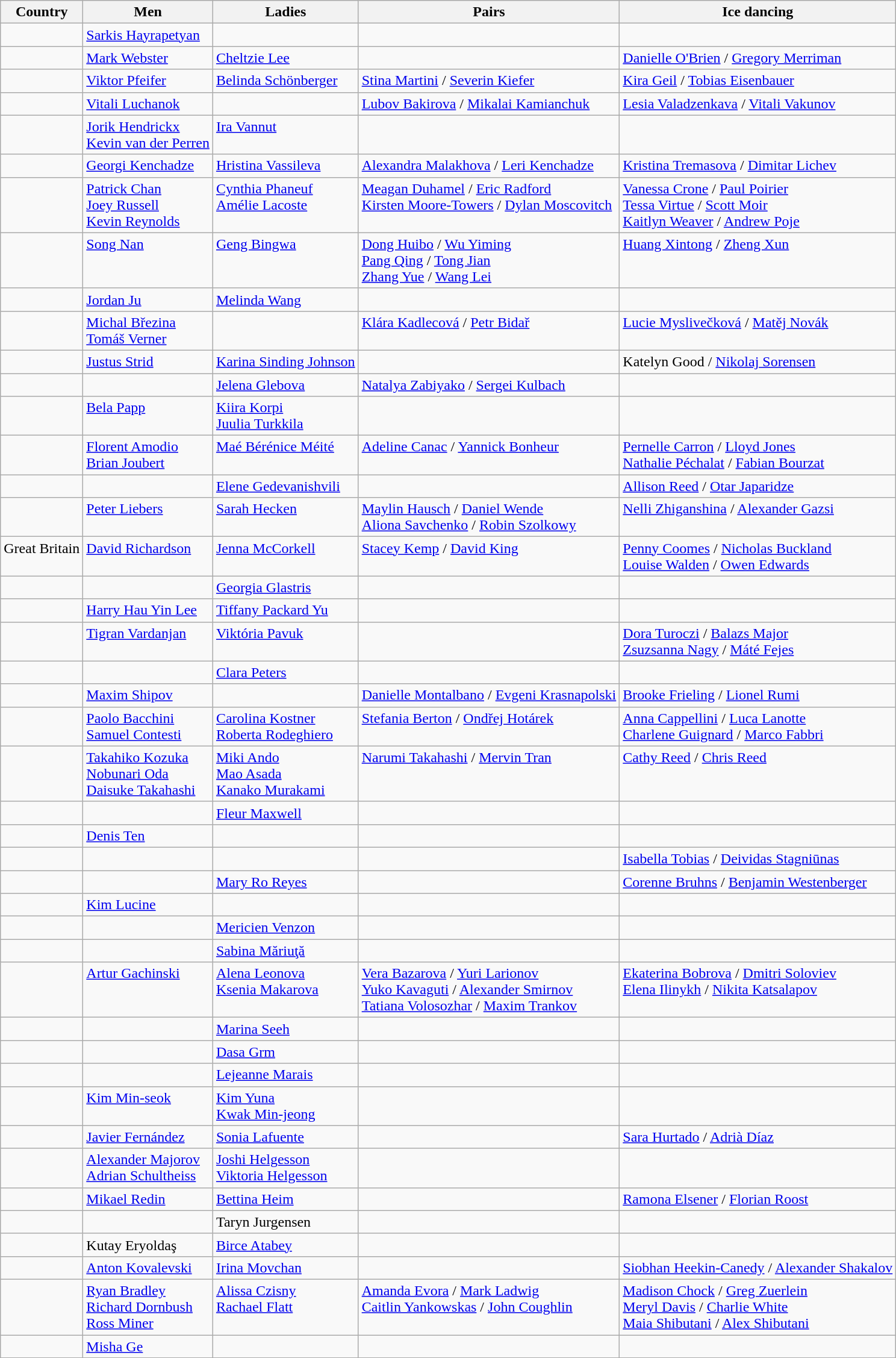<table class="wikitable">
<tr>
<th>Country</th>
<th>Men</th>
<th>Ladies</th>
<th>Pairs</th>
<th>Ice dancing</th>
</tr>
<tr valign="top">
<td></td>
<td><a href='#'>Sarkis Hayrapetyan</a></td>
<td></td>
<td></td>
<td></td>
</tr>
<tr valign="top">
<td></td>
<td><a href='#'>Mark Webster</a></td>
<td><a href='#'>Cheltzie Lee</a></td>
<td></td>
<td><a href='#'>Danielle O'Brien</a> / <a href='#'>Gregory Merriman</a></td>
</tr>
<tr valign="top">
<td></td>
<td><a href='#'>Viktor Pfeifer</a></td>
<td><a href='#'>Belinda Schönberger</a></td>
<td><a href='#'>Stina Martini</a> / <a href='#'>Severin Kiefer</a></td>
<td><a href='#'>Kira Geil</a> / <a href='#'>Tobias Eisenbauer</a></td>
</tr>
<tr valign="top">
<td></td>
<td><a href='#'>Vitali Luchanok</a></td>
<td></td>
<td><a href='#'>Lubov Bakirova</a> / <a href='#'>Mikalai Kamianchuk</a></td>
<td><a href='#'>Lesia Valadzenkava</a> / <a href='#'>Vitali Vakunov</a></td>
</tr>
<tr valign="top">
<td></td>
<td><a href='#'>Jorik Hendrickx</a> <br> <a href='#'>Kevin van der Perren</a></td>
<td><a href='#'>Ira Vannut</a></td>
<td></td>
<td></td>
</tr>
<tr valign="top">
<td></td>
<td><a href='#'>Georgi Kenchadze</a></td>
<td><a href='#'>Hristina Vassileva</a></td>
<td><a href='#'>Alexandra Malakhova</a> / <a href='#'>Leri Kenchadze</a></td>
<td><a href='#'>Kristina Tremasova</a> / <a href='#'>Dimitar Lichev</a></td>
</tr>
<tr valign="top">
<td></td>
<td><a href='#'>Patrick Chan</a> <br> <a href='#'>Joey Russell</a> <br> <a href='#'>Kevin Reynolds</a></td>
<td><a href='#'>Cynthia Phaneuf</a> <br> <a href='#'>Amélie Lacoste</a></td>
<td><a href='#'>Meagan Duhamel</a> / <a href='#'>Eric Radford</a> <br> <a href='#'>Kirsten Moore-Towers</a> / <a href='#'>Dylan Moscovitch</a></td>
<td><a href='#'>Vanessa Crone</a> / <a href='#'>Paul Poirier</a> <br> <a href='#'>Tessa Virtue</a> / <a href='#'>Scott Moir</a> <br> <a href='#'>Kaitlyn Weaver</a> / <a href='#'>Andrew Poje</a></td>
</tr>
<tr valign="top">
<td></td>
<td><a href='#'>Song Nan</a></td>
<td><a href='#'>Geng Bingwa</a></td>
<td><a href='#'>Dong Huibo</a> / <a href='#'>Wu Yiming</a> <br> <a href='#'>Pang Qing</a> / <a href='#'>Tong Jian</a> <br> <a href='#'>Zhang Yue</a> / <a href='#'>Wang Lei</a></td>
<td><a href='#'>Huang Xintong</a> / <a href='#'>Zheng Xun</a></td>
</tr>
<tr valign="top">
<td></td>
<td><a href='#'>Jordan Ju</a></td>
<td><a href='#'>Melinda Wang</a></td>
<td></td>
<td></td>
</tr>
<tr valign="top">
<td></td>
<td><a href='#'>Michal Březina</a> <br> <a href='#'>Tomáš Verner</a></td>
<td></td>
<td><a href='#'>Klára Kadlecová</a> / <a href='#'>Petr Bidař</a></td>
<td><a href='#'>Lucie Myslivečková</a> / <a href='#'>Matěj Novák</a></td>
</tr>
<tr valign="top">
<td></td>
<td><a href='#'>Justus Strid</a></td>
<td><a href='#'>Karina Sinding Johnson</a></td>
<td></td>
<td>Katelyn Good / <a href='#'>Nikolaj Sorensen</a></td>
</tr>
<tr valign="top">
<td></td>
<td></td>
<td><a href='#'>Jelena Glebova</a></td>
<td><a href='#'>Natalya Zabiyako</a> / <a href='#'>Sergei Kulbach</a></td>
<td></td>
</tr>
<tr valign="top">
<td></td>
<td><a href='#'>Bela Papp</a></td>
<td><a href='#'>Kiira Korpi</a> <br> <a href='#'>Juulia Turkkila</a></td>
<td></td>
<td></td>
</tr>
<tr valign="top">
<td></td>
<td><a href='#'>Florent Amodio</a> <br> <a href='#'>Brian Joubert</a></td>
<td><a href='#'>Maé Bérénice Méité</a></td>
<td><a href='#'>Adeline Canac</a> / <a href='#'>Yannick Bonheur</a></td>
<td><a href='#'>Pernelle Carron</a> / <a href='#'>Lloyd Jones</a> <br> <a href='#'>Nathalie Péchalat</a> / <a href='#'>Fabian Bourzat</a></td>
</tr>
<tr valign="top">
<td></td>
<td></td>
<td><a href='#'>Elene Gedevanishvili</a></td>
<td></td>
<td><a href='#'>Allison Reed</a> / <a href='#'>Otar Japaridze</a></td>
</tr>
<tr valign="top">
<td></td>
<td><a href='#'>Peter Liebers</a></td>
<td><a href='#'>Sarah Hecken</a></td>
<td><a href='#'>Maylin Hausch</a> / <a href='#'>Daniel Wende</a> <br> <a href='#'>Aliona Savchenko</a> / <a href='#'>Robin Szolkowy</a></td>
<td><a href='#'>Nelli Zhiganshina</a> / <a href='#'>Alexander Gazsi</a></td>
</tr>
<tr valign="top">
<td> Great Britain</td>
<td><a href='#'>David Richardson</a></td>
<td><a href='#'>Jenna McCorkell</a></td>
<td><a href='#'>Stacey Kemp</a> / <a href='#'>David King</a></td>
<td><a href='#'>Penny Coomes</a> / <a href='#'>Nicholas Buckland</a> <br> <a href='#'>Louise Walden</a> / <a href='#'>Owen Edwards</a></td>
</tr>
<tr valign="top">
<td></td>
<td></td>
<td><a href='#'>Georgia Glastris</a></td>
<td></td>
<td></td>
</tr>
<tr valign="top">
<td></td>
<td><a href='#'>Harry Hau Yin Lee</a></td>
<td><a href='#'>Tiffany Packard Yu</a></td>
<td></td>
<td></td>
</tr>
<tr valign="top">
<td></td>
<td><a href='#'>Tigran Vardanjan</a></td>
<td><a href='#'>Viktória Pavuk</a></td>
<td></td>
<td><a href='#'>Dora Turoczi</a> / <a href='#'>Balazs Major</a> <br> <a href='#'>Zsuzsanna Nagy</a> / <a href='#'>Máté Fejes</a></td>
</tr>
<tr valign="top">
<td></td>
<td></td>
<td><a href='#'>Clara Peters</a></td>
<td></td>
<td></td>
</tr>
<tr valign="top">
<td></td>
<td><a href='#'>Maxim Shipov</a></td>
<td></td>
<td><a href='#'>Danielle Montalbano</a> / <a href='#'>Evgeni Krasnapolski</a></td>
<td><a href='#'>Brooke Frieling</a> / <a href='#'>Lionel Rumi</a></td>
</tr>
<tr valign="top">
<td></td>
<td><a href='#'>Paolo Bacchini</a> <br> <a href='#'>Samuel Contesti</a></td>
<td><a href='#'>Carolina Kostner</a> <br> <a href='#'>Roberta Rodeghiero</a></td>
<td><a href='#'>Stefania Berton</a> / <a href='#'>Ondřej Hotárek</a></td>
<td><a href='#'>Anna Cappellini</a> / <a href='#'>Luca Lanotte</a> <br> <a href='#'>Charlene Guignard</a> / <a href='#'>Marco Fabbri</a></td>
</tr>
<tr valign="top">
<td></td>
<td><a href='#'>Takahiko Kozuka</a> <br> <a href='#'>Nobunari Oda</a> <br> <a href='#'>Daisuke Takahashi</a></td>
<td><a href='#'>Miki Ando</a> <br> <a href='#'>Mao Asada</a> <br> <a href='#'>Kanako Murakami</a></td>
<td><a href='#'>Narumi Takahashi</a> / <a href='#'>Mervin Tran</a></td>
<td><a href='#'>Cathy Reed</a> / <a href='#'>Chris Reed</a></td>
</tr>
<tr valign="top">
<td></td>
<td></td>
<td><a href='#'>Fleur Maxwell</a></td>
<td></td>
<td></td>
</tr>
<tr valign="top">
<td></td>
<td><a href='#'>Denis Ten</a></td>
<td></td>
<td></td>
<td></td>
</tr>
<tr valign="top">
<td></td>
<td></td>
<td></td>
<td></td>
<td><a href='#'>Isabella Tobias</a> / <a href='#'>Deividas Stagniūnas</a></td>
</tr>
<tr valign="top">
<td></td>
<td></td>
<td><a href='#'>Mary Ro Reyes</a></td>
<td></td>
<td><a href='#'>Corenne Bruhns</a> / <a href='#'>Benjamin Westenberger</a></td>
</tr>
<tr valign="top">
<td></td>
<td><a href='#'>Kim Lucine</a></td>
<td></td>
<td></td>
<td></td>
</tr>
<tr valign="top">
<td></td>
<td></td>
<td><a href='#'>Mericien Venzon</a></td>
<td></td>
<td></td>
</tr>
<tr valign="top">
<td></td>
<td></td>
<td><a href='#'>Sabina Măriuţă</a></td>
<td></td>
<td></td>
</tr>
<tr valign="top">
<td></td>
<td><a href='#'>Artur Gachinski</a></td>
<td><a href='#'>Alena Leonova</a> <br> <a href='#'>Ksenia Makarova</a></td>
<td><a href='#'>Vera Bazarova</a> / <a href='#'>Yuri Larionov</a> <br> <a href='#'>Yuko Kavaguti</a> / <a href='#'>Alexander Smirnov</a> <br> <a href='#'>Tatiana Volosozhar</a> / <a href='#'>Maxim Trankov</a></td>
<td><a href='#'>Ekaterina Bobrova</a> / <a href='#'>Dmitri Soloviev</a> <br> <a href='#'>Elena Ilinykh</a> / <a href='#'>Nikita Katsalapov</a></td>
</tr>
<tr valign="top">
<td></td>
<td></td>
<td><a href='#'>Marina Seeh</a></td>
<td></td>
<td></td>
</tr>
<tr valign="top">
<td></td>
<td></td>
<td><a href='#'>Dasa Grm</a></td>
<td></td>
<td></td>
</tr>
<tr valign="top">
<td></td>
<td></td>
<td><a href='#'>Lejeanne Marais</a></td>
<td></td>
<td></td>
</tr>
<tr valign="top">
<td></td>
<td><a href='#'>Kim Min-seok</a></td>
<td><a href='#'>Kim Yuna</a> <br> <a href='#'>Kwak Min-jeong</a></td>
<td></td>
<td></td>
</tr>
<tr valign="top">
<td></td>
<td><a href='#'>Javier Fernández</a></td>
<td><a href='#'>Sonia Lafuente</a></td>
<td></td>
<td><a href='#'>Sara Hurtado</a> / <a href='#'>Adrià Díaz</a></td>
</tr>
<tr valign="top">
<td></td>
<td><a href='#'>Alexander Majorov</a> <br> <a href='#'>Adrian Schultheiss</a></td>
<td><a href='#'>Joshi Helgesson</a> <br> <a href='#'>Viktoria Helgesson</a></td>
<td></td>
<td></td>
</tr>
<tr valign="top">
<td></td>
<td><a href='#'>Mikael Redin</a></td>
<td><a href='#'>Bettina Heim</a></td>
<td></td>
<td><a href='#'>Ramona Elsener</a> / <a href='#'>Florian Roost</a></td>
</tr>
<tr valign="top">
<td></td>
<td></td>
<td>Taryn Jurgensen</td>
<td></td>
<td></td>
</tr>
<tr valign="top">
<td></td>
<td>Kutay Eryoldaş</td>
<td><a href='#'>Birce Atabey</a></td>
<td></td>
<td></td>
</tr>
<tr valign="top">
<td></td>
<td><a href='#'>Anton Kovalevski</a></td>
<td><a href='#'>Irina Movchan</a></td>
<td></td>
<td><a href='#'>Siobhan Heekin-Canedy</a> / <a href='#'>Alexander Shakalov</a></td>
</tr>
<tr valign="top">
<td></td>
<td><a href='#'>Ryan Bradley</a> <br> <a href='#'>Richard Dornbush</a> <br> <a href='#'>Ross Miner</a></td>
<td><a href='#'>Alissa Czisny</a> <br> <a href='#'>Rachael Flatt</a></td>
<td><a href='#'>Amanda Evora</a> / <a href='#'>Mark Ladwig</a> <br> <a href='#'>Caitlin Yankowskas</a> / <a href='#'>John Coughlin</a></td>
<td><a href='#'>Madison Chock</a> / <a href='#'>Greg Zuerlein</a> <br> <a href='#'>Meryl Davis</a> / <a href='#'>Charlie White</a> <br> <a href='#'>Maia Shibutani</a> / <a href='#'>Alex Shibutani</a></td>
</tr>
<tr valign="top">
<td></td>
<td><a href='#'>Misha Ge</a></td>
<td></td>
<td></td>
<td></td>
</tr>
</table>
